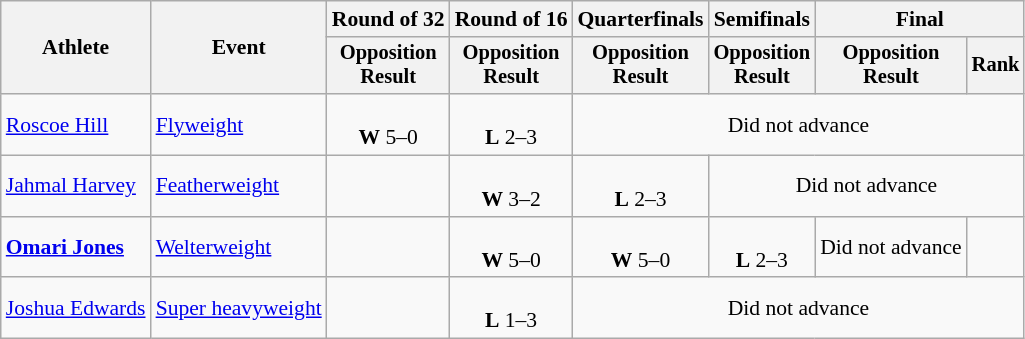<table class=wikitable style=font-size:90%;text-align:center>
<tr>
<th rowspan=2>Athlete</th>
<th rowspan=2>Event</th>
<th>Round of 32</th>
<th>Round of 16</th>
<th>Quarterfinals</th>
<th>Semifinals</th>
<th colspan=2>Final</th>
</tr>
<tr style=font-size:95%>
<th>Opposition<br>Result</th>
<th>Opposition<br>Result</th>
<th>Opposition<br>Result</th>
<th>Opposition<br>Result</th>
<th>Opposition<br>Result</th>
<th>Rank</th>
</tr>
<tr>
<td align=left><a href='#'>Roscoe Hill</a></td>
<td align=left><a href='#'>Flyweight</a></td>
<td><br><strong>W</strong> 5–0</td>
<td><br><strong>L</strong> 2–3</td>
<td colspan=4>Did not advance</td>
</tr>
<tr>
<td align=left><a href='#'>Jahmal Harvey</a></td>
<td align=left><a href='#'>Featherweight</a></td>
<td></td>
<td><br><strong>W</strong> 3–2</td>
<td><br><strong>L</strong> 2–3</td>
<td colspan=3>Did not advance</td>
</tr>
<tr>
<td align=left><strong><a href='#'>Omari Jones</a></strong></td>
<td align=left><a href='#'>Welterweight</a></td>
<td></td>
<td><br><strong>W</strong> 5–0</td>
<td><br><strong>W</strong> 5–0</td>
<td><br><strong>L</strong> 2–3</td>
<td>Did not advance</td>
<td></td>
</tr>
<tr>
<td align=left><a href='#'>Joshua Edwards</a></td>
<td align=left><a href='#'>Super heavyweight</a></td>
<td></td>
<td><br><strong>L</strong> 1–3</td>
<td colspan=4>Did not advance</td>
</tr>
</table>
